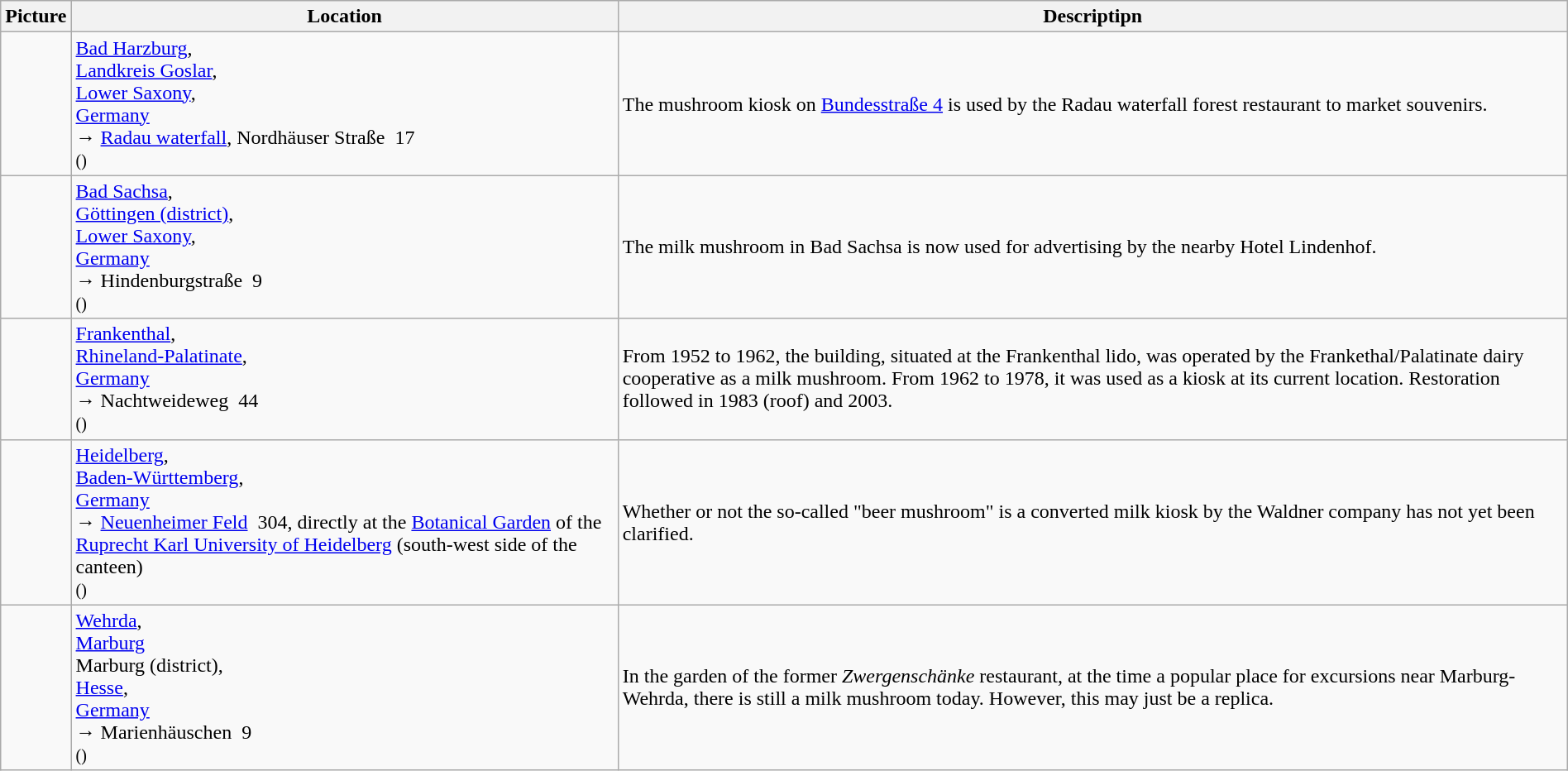<table class="wikitable sortable" width="100%">
<tr>
<th class="unsortable">Picture</th>
<th>Location</th>
<th class="unsortable">Descriptipn</th>
</tr>
<tr>
<td></td>
<td><a href='#'>Bad Harzburg</a>,<br><a href='#'>Landkreis Goslar</a>,<br><a href='#'>Lower Saxony</a>,<br><a href='#'>Germany</a><br>→ <a href='#'>Radau waterfall</a>, Nordhäuser Straße  17<br><small>()</small></td>
<td>The mushroom kiosk on <a href='#'>Bundesstraße 4</a> is used by the Radau waterfall forest restaurant to market souvenirs.</td>
</tr>
<tr>
<td></td>
<td><a href='#'>Bad Sachsa</a>,<br><a href='#'>Göttingen (district)</a>,<br><a href='#'>Lower Saxony</a>,<br><a href='#'>Germany</a><br>→ Hindenburgstraße  9<br><small>()</small></td>
<td>The milk mushroom in Bad Sachsa is now used for advertising by the nearby Hotel Lindenhof.</td>
</tr>
<tr>
<td></td>
<td><a href='#'>Frankenthal</a>,<br><a href='#'>Rhineland-Palatinate</a>,<br><a href='#'>Germany</a><br>→ Nachtweideweg  44<br><small>()</small></td>
<td>From 1952 to 1962, the building, situated at the Frankenthal lido, was operated by the Frankethal/Palatinate dairy cooperative as a milk mushroom. From 1962 to 1978, it was used as a kiosk at its current location. Restoration followed in 1983 (roof) and 2003.</td>
</tr>
<tr>
<td></td>
<td><a href='#'>Heidelberg</a>,<br><a href='#'>Baden-Württemberg</a>,<br><a href='#'>Germany</a><br>→ <a href='#'>Neuenheimer Feld</a>  304, directly at the <a href='#'>Botanical Garden</a> of the <a href='#'>Ruprecht Karl University of Heidelberg</a> (south-west side of the canteen)<br><small>()</small></td>
<td>Whether or not the so-called "beer mushroom" is a converted milk kiosk by the Waldner company has not yet been clarified.</td>
</tr>
<tr>
<td></td>
<td><a href='#'>Wehrda</a>,<br><a href='#'>Marburg</a><br>Marburg (district),<br><a href='#'>Hesse</a>,<br><a href='#'>Germany</a><br>→ Marienhäuschen  9<br><small>()</small></td>
<td>In the garden of the former <em>Zwergenschänke</em> restaurant, at the time a popular place for excursions near Marburg-Wehrda, there is still a milk mushroom today. However, this may just be a replica.</td>
</tr>
</table>
